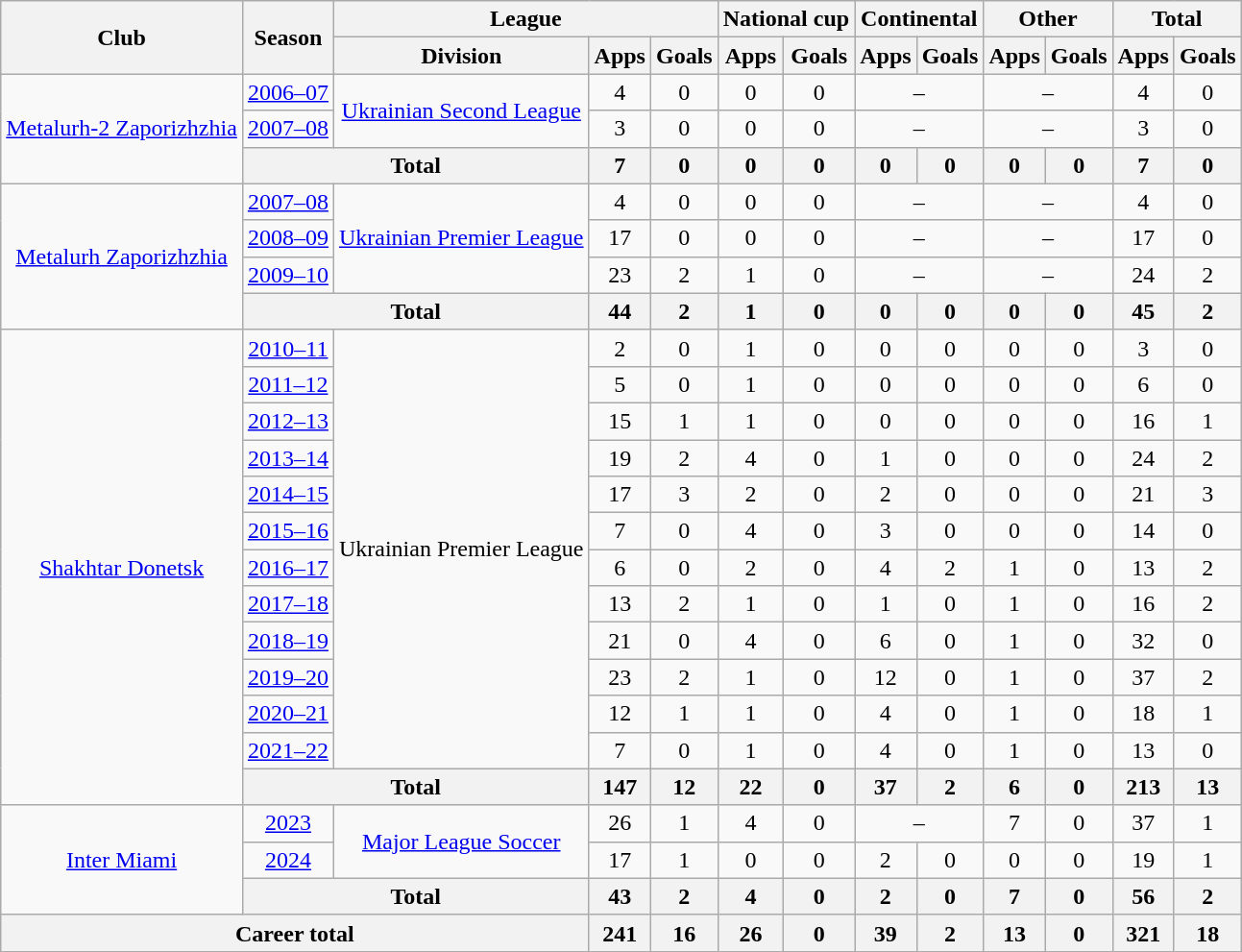<table class="wikitable" style="text-align:center">
<tr>
<th rowspan="2">Club</th>
<th rowspan="2">Season</th>
<th colspan="3">League</th>
<th colspan="2">National cup</th>
<th colspan="2">Continental</th>
<th colspan="2">Other</th>
<th colspan="2">Total</th>
</tr>
<tr>
<th>Division</th>
<th>Apps</th>
<th>Goals</th>
<th>Apps</th>
<th>Goals</th>
<th>Apps</th>
<th>Goals</th>
<th>Apps</th>
<th>Goals</th>
<th>Apps</th>
<th>Goals</th>
</tr>
<tr>
<td rowspan="3"><a href='#'>Metalurh-2 Zaporizhzhia</a></td>
<td><a href='#'>2006–07</a></td>
<td rowspan="2"><a href='#'>Ukrainian Second League</a></td>
<td>4</td>
<td>0</td>
<td>0</td>
<td>0</td>
<td colspan="2">–</td>
<td colspan="2">–</td>
<td>4</td>
<td>0</td>
</tr>
<tr>
<td><a href='#'>2007–08</a></td>
<td>3</td>
<td>0</td>
<td>0</td>
<td>0</td>
<td colspan="2">–</td>
<td colspan="2">–</td>
<td>3</td>
<td>0</td>
</tr>
<tr>
<th colspan="2">Total</th>
<th>7</th>
<th>0</th>
<th>0</th>
<th>0</th>
<th>0</th>
<th>0</th>
<th>0</th>
<th>0</th>
<th>7</th>
<th>0</th>
</tr>
<tr>
<td rowspan="4"><a href='#'>Metalurh Zaporizhzhia</a></td>
<td><a href='#'>2007–08</a></td>
<td rowspan="3"><a href='#'>Ukrainian Premier League</a></td>
<td>4</td>
<td>0</td>
<td>0</td>
<td>0</td>
<td colspan="2">–</td>
<td colspan="2">–</td>
<td>4</td>
<td>0</td>
</tr>
<tr>
<td><a href='#'>2008–09</a></td>
<td>17</td>
<td>0</td>
<td>0</td>
<td>0</td>
<td colspan="2">–</td>
<td colspan="2">–</td>
<td>17</td>
<td>0</td>
</tr>
<tr>
<td><a href='#'>2009–10</a></td>
<td>23</td>
<td>2</td>
<td>1</td>
<td>0</td>
<td colspan="2">–</td>
<td colspan="2">–</td>
<td>24</td>
<td>2</td>
</tr>
<tr>
<th colspan="2">Total</th>
<th>44</th>
<th>2</th>
<th>1</th>
<th>0</th>
<th>0</th>
<th>0</th>
<th>0</th>
<th>0</th>
<th>45</th>
<th>2</th>
</tr>
<tr>
<td rowspan="13"><a href='#'>Shakhtar Donetsk</a></td>
<td><a href='#'>2010–11</a></td>
<td rowspan="12">Ukrainian Premier League</td>
<td>2</td>
<td>0</td>
<td>1</td>
<td>0</td>
<td>0</td>
<td>0</td>
<td>0</td>
<td>0</td>
<td>3</td>
<td>0</td>
</tr>
<tr>
<td><a href='#'>2011–12</a></td>
<td>5</td>
<td>0</td>
<td>1</td>
<td>0</td>
<td>0</td>
<td>0</td>
<td>0</td>
<td>0</td>
<td>6</td>
<td>0</td>
</tr>
<tr>
<td><a href='#'>2012–13</a></td>
<td>15</td>
<td>1</td>
<td>1</td>
<td>0</td>
<td>0</td>
<td>0</td>
<td>0</td>
<td>0</td>
<td>16</td>
<td>1</td>
</tr>
<tr>
<td><a href='#'>2013–14</a></td>
<td>19</td>
<td>2</td>
<td>4</td>
<td>0</td>
<td>1</td>
<td>0</td>
<td>0</td>
<td>0</td>
<td>24</td>
<td>2</td>
</tr>
<tr>
<td><a href='#'>2014–15</a></td>
<td>17</td>
<td>3</td>
<td>2</td>
<td>0</td>
<td>2</td>
<td>0</td>
<td>0</td>
<td>0</td>
<td>21</td>
<td>3</td>
</tr>
<tr>
<td><a href='#'>2015–16</a></td>
<td>7</td>
<td>0</td>
<td>4</td>
<td>0</td>
<td>3</td>
<td>0</td>
<td>0</td>
<td>0</td>
<td>14</td>
<td>0</td>
</tr>
<tr>
<td><a href='#'>2016–17</a></td>
<td>6</td>
<td>0</td>
<td>2</td>
<td>0</td>
<td>4</td>
<td>2</td>
<td>1</td>
<td>0</td>
<td>13</td>
<td>2</td>
</tr>
<tr>
<td><a href='#'>2017–18</a></td>
<td>13</td>
<td>2</td>
<td>1</td>
<td>0</td>
<td>1</td>
<td>0</td>
<td>1</td>
<td>0</td>
<td>16</td>
<td>2</td>
</tr>
<tr>
<td><a href='#'>2018–19</a></td>
<td>21</td>
<td>0</td>
<td>4</td>
<td>0</td>
<td>6</td>
<td>0</td>
<td>1</td>
<td>0</td>
<td>32</td>
<td>0</td>
</tr>
<tr>
<td><a href='#'>2019–20</a></td>
<td>23</td>
<td>2</td>
<td>1</td>
<td>0</td>
<td>12</td>
<td>0</td>
<td>1</td>
<td>0</td>
<td>37</td>
<td>2</td>
</tr>
<tr>
<td><a href='#'>2020–21</a></td>
<td>12</td>
<td>1</td>
<td>1</td>
<td>0</td>
<td>4</td>
<td>0</td>
<td>1</td>
<td>0</td>
<td>18</td>
<td>1</td>
</tr>
<tr>
<td><a href='#'>2021–22</a></td>
<td>7</td>
<td>0</td>
<td>1</td>
<td>0</td>
<td>4</td>
<td>0</td>
<td>1</td>
<td>0</td>
<td>13</td>
<td>0</td>
</tr>
<tr>
<th colspan="2">Total</th>
<th>147</th>
<th>12</th>
<th>22</th>
<th>0</th>
<th>37</th>
<th>2</th>
<th>6</th>
<th>0</th>
<th>213</th>
<th>13</th>
</tr>
<tr>
<td rowspan="3"><a href='#'>Inter Miami</a></td>
<td><a href='#'>2023</a></td>
<td rowspan="2"><a href='#'>Major League Soccer</a></td>
<td>26</td>
<td>1</td>
<td>4</td>
<td>0</td>
<td colspan="2">–</td>
<td>7</td>
<td>0</td>
<td>37</td>
<td>1</td>
</tr>
<tr>
<td><a href='#'>2024</a></td>
<td>17</td>
<td>1</td>
<td>0</td>
<td>0</td>
<td>2</td>
<td>0</td>
<td>0</td>
<td>0</td>
<td>19</td>
<td>1</td>
</tr>
<tr>
<th colspan="2">Total</th>
<th>43</th>
<th>2</th>
<th>4</th>
<th>0</th>
<th>2</th>
<th>0</th>
<th>7</th>
<th>0</th>
<th>56</th>
<th>2</th>
</tr>
<tr>
<th colspan="3">Career total</th>
<th>241</th>
<th>16</th>
<th>26</th>
<th>0</th>
<th>39</th>
<th>2</th>
<th>13</th>
<th>0</th>
<th>321</th>
<th>18</th>
</tr>
</table>
